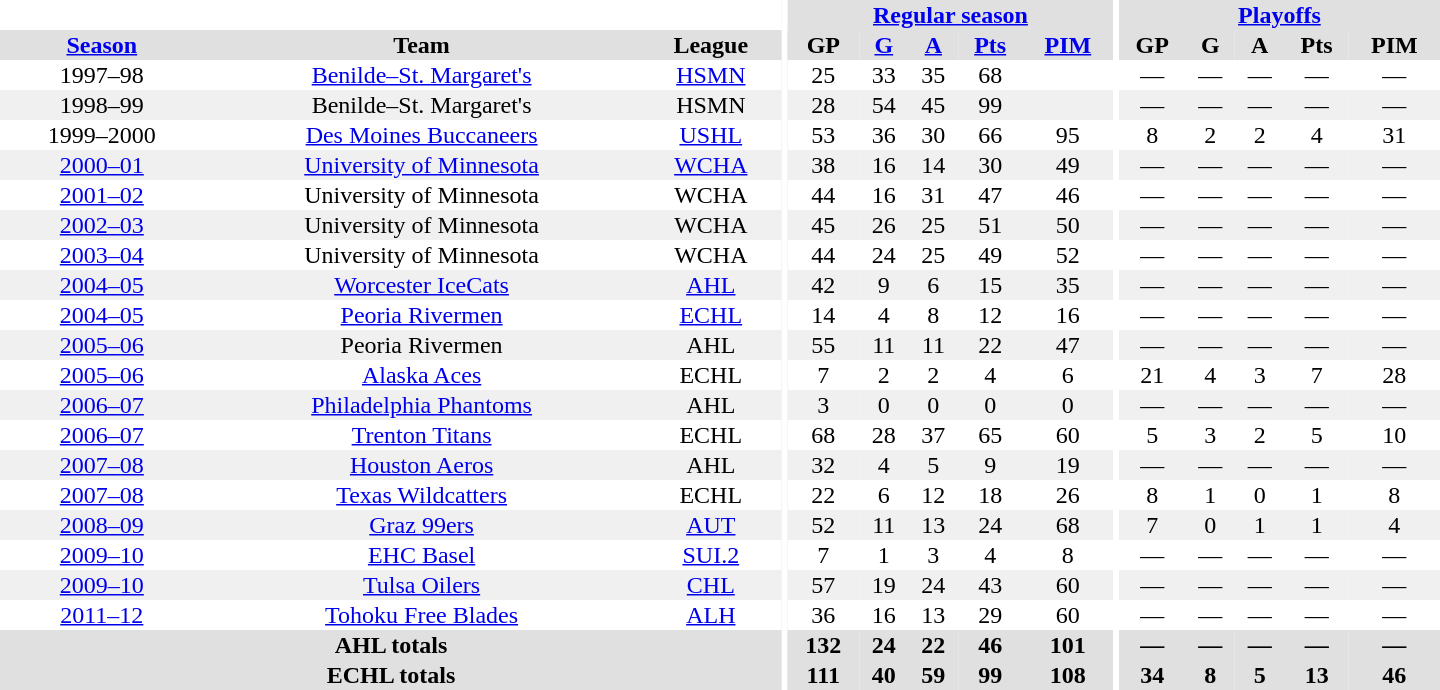<table border="0" cellpadding="1" cellspacing="0" style="text-align:center; width:60em">
<tr bgcolor="#e0e0e0">
<th colspan="3" bgcolor="#ffffff"></th>
<th rowspan="99" bgcolor="#ffffff"></th>
<th colspan="5"><a href='#'>Regular season</a></th>
<th rowspan="99" bgcolor="#ffffff"></th>
<th colspan="5"><a href='#'>Playoffs</a></th>
</tr>
<tr bgcolor="#e0e0e0">
<th><a href='#'>Season</a></th>
<th>Team</th>
<th>League</th>
<th>GP</th>
<th><a href='#'>G</a></th>
<th><a href='#'>A</a></th>
<th><a href='#'>Pts</a></th>
<th><a href='#'>PIM</a></th>
<th>GP</th>
<th>G</th>
<th>A</th>
<th>Pts</th>
<th>PIM</th>
</tr>
<tr>
<td>1997–98</td>
<td><a href='#'>Benilde–St. Margaret's</a></td>
<td><a href='#'>HSMN</a></td>
<td>25</td>
<td>33</td>
<td>35</td>
<td>68</td>
<td></td>
<td>—</td>
<td>—</td>
<td>—</td>
<td>—</td>
<td>—</td>
</tr>
<tr bgcolor="#f0f0f0">
<td>1998–99</td>
<td>Benilde–St. Margaret's</td>
<td>HSMN</td>
<td>28</td>
<td>54</td>
<td>45</td>
<td>99</td>
<td></td>
<td>—</td>
<td>—</td>
<td>—</td>
<td>—</td>
<td>—</td>
</tr>
<tr>
<td>1999–2000</td>
<td><a href='#'>Des Moines Buccaneers</a></td>
<td><a href='#'>USHL</a></td>
<td>53</td>
<td>36</td>
<td>30</td>
<td>66</td>
<td>95</td>
<td>8</td>
<td>2</td>
<td>2</td>
<td>4</td>
<td>31</td>
</tr>
<tr bgcolor="#f0f0f0">
<td><a href='#'>2000–01</a></td>
<td><a href='#'>University of Minnesota</a></td>
<td><a href='#'>WCHA</a></td>
<td>38</td>
<td>16</td>
<td>14</td>
<td>30</td>
<td>49</td>
<td>—</td>
<td>—</td>
<td>—</td>
<td>—</td>
<td>—</td>
</tr>
<tr>
<td><a href='#'>2001–02</a></td>
<td>University of Minnesota</td>
<td>WCHA</td>
<td>44</td>
<td>16</td>
<td>31</td>
<td>47</td>
<td>46</td>
<td>—</td>
<td>—</td>
<td>—</td>
<td>—</td>
<td>—</td>
</tr>
<tr bgcolor="#f0f0f0">
<td><a href='#'>2002–03</a></td>
<td>University of Minnesota</td>
<td>WCHA</td>
<td>45</td>
<td>26</td>
<td>25</td>
<td>51</td>
<td>50</td>
<td>—</td>
<td>—</td>
<td>—</td>
<td>—</td>
<td>—</td>
</tr>
<tr>
<td><a href='#'>2003–04</a></td>
<td>University of Minnesota</td>
<td>WCHA</td>
<td>44</td>
<td>24</td>
<td>25</td>
<td>49</td>
<td>52</td>
<td>—</td>
<td>—</td>
<td>—</td>
<td>—</td>
<td>—</td>
</tr>
<tr bgcolor="#f0f0f0">
<td><a href='#'>2004–05</a></td>
<td><a href='#'>Worcester IceCats</a></td>
<td><a href='#'>AHL</a></td>
<td>42</td>
<td>9</td>
<td>6</td>
<td>15</td>
<td>35</td>
<td>—</td>
<td>—</td>
<td>—</td>
<td>—</td>
<td>—</td>
</tr>
<tr>
<td><a href='#'>2004–05</a></td>
<td><a href='#'>Peoria Rivermen</a></td>
<td><a href='#'>ECHL</a></td>
<td>14</td>
<td>4</td>
<td>8</td>
<td>12</td>
<td>16</td>
<td>—</td>
<td>—</td>
<td>—</td>
<td>—</td>
<td>—</td>
</tr>
<tr bgcolor="#f0f0f0">
<td><a href='#'>2005–06</a></td>
<td>Peoria Rivermen</td>
<td>AHL</td>
<td>55</td>
<td>11</td>
<td>11</td>
<td>22</td>
<td>47</td>
<td>—</td>
<td>—</td>
<td>—</td>
<td>—</td>
<td>—</td>
</tr>
<tr>
<td><a href='#'>2005–06</a></td>
<td><a href='#'> Alaska Aces</a></td>
<td>ECHL</td>
<td>7</td>
<td>2</td>
<td>2</td>
<td>4</td>
<td>6</td>
<td>21</td>
<td>4</td>
<td>3</td>
<td>7</td>
<td>28</td>
</tr>
<tr bgcolor="#f0f0f0">
<td><a href='#'>2006–07</a></td>
<td><a href='#'>Philadelphia Phantoms</a></td>
<td>AHL</td>
<td>3</td>
<td>0</td>
<td>0</td>
<td>0</td>
<td>0</td>
<td>—</td>
<td>—</td>
<td>—</td>
<td>—</td>
<td>—</td>
</tr>
<tr>
<td><a href='#'>2006–07</a></td>
<td><a href='#'>Trenton Titans</a></td>
<td>ECHL</td>
<td>68</td>
<td>28</td>
<td>37</td>
<td>65</td>
<td>60</td>
<td>5</td>
<td>3</td>
<td>2</td>
<td>5</td>
<td>10</td>
</tr>
<tr bgcolor="#f0f0f0">
<td><a href='#'>2007–08</a></td>
<td><a href='#'>Houston Aeros</a></td>
<td>AHL</td>
<td>32</td>
<td>4</td>
<td>5</td>
<td>9</td>
<td>19</td>
<td>—</td>
<td>—</td>
<td>—</td>
<td>—</td>
<td>—</td>
</tr>
<tr>
<td><a href='#'>2007–08</a></td>
<td><a href='#'>Texas Wildcatters</a></td>
<td>ECHL</td>
<td>22</td>
<td>6</td>
<td>12</td>
<td>18</td>
<td>26</td>
<td>8</td>
<td>1</td>
<td>0</td>
<td>1</td>
<td>8</td>
</tr>
<tr bgcolor="#f0f0f0">
<td><a href='#'>2008–09</a></td>
<td><a href='#'>Graz 99ers</a></td>
<td><a href='#'>AUT</a></td>
<td>52</td>
<td>11</td>
<td>13</td>
<td>24</td>
<td>68</td>
<td>7</td>
<td>0</td>
<td>1</td>
<td>1</td>
<td>4</td>
</tr>
<tr>
<td><a href='#'>2009–10</a></td>
<td><a href='#'>EHC Basel</a></td>
<td><a href='#'>SUI.2</a></td>
<td>7</td>
<td>1</td>
<td>3</td>
<td>4</td>
<td>8</td>
<td>—</td>
<td>—</td>
<td>—</td>
<td>—</td>
<td>—</td>
</tr>
<tr bgcolor="#f0f0f0">
<td><a href='#'>2009–10</a></td>
<td><a href='#'>Tulsa Oilers</a></td>
<td><a href='#'>CHL</a></td>
<td>57</td>
<td>19</td>
<td>24</td>
<td>43</td>
<td>60</td>
<td>—</td>
<td>—</td>
<td>—</td>
<td>—</td>
<td>—</td>
</tr>
<tr>
<td><a href='#'>2011–12</a></td>
<td><a href='#'>Tohoku Free Blades</a></td>
<td><a href='#'>ALH</a></td>
<td>36</td>
<td>16</td>
<td>13</td>
<td>29</td>
<td>60</td>
<td>—</td>
<td>—</td>
<td>—</td>
<td>—</td>
<td>—</td>
</tr>
<tr bgcolor="#e0e0e0">
<th colspan="3">AHL totals</th>
<th>132</th>
<th>24</th>
<th>22</th>
<th>46</th>
<th>101</th>
<th>—</th>
<th>—</th>
<th>—</th>
<th>—</th>
<th>—</th>
</tr>
<tr bgcolor="#e0e0e0">
<th colspan="3">ECHL totals</th>
<th>111</th>
<th>40</th>
<th>59</th>
<th>99</th>
<th>108</th>
<th>34</th>
<th>8</th>
<th>5</th>
<th>13</th>
<th>46</th>
</tr>
</table>
